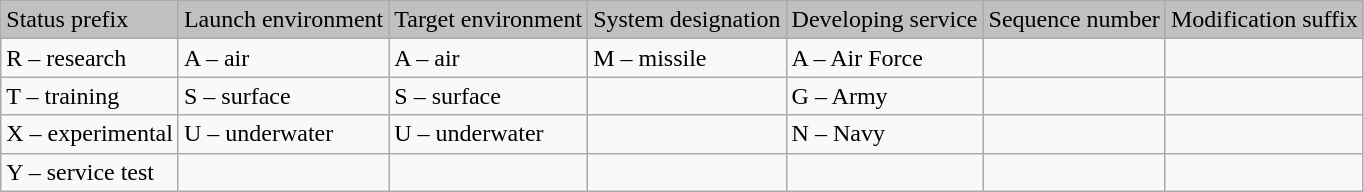<table class="wikitable">
<tr style="background:silver;">
<td>Status prefix</td>
<td style="background:silver;">Launch environment</td>
<td style="background:silver;">Target environment</td>
<td style="background:silver;">System designation</td>
<td style="background:silver;">Developing service</td>
<td style="background:silver;">Sequence number</td>
<td style="background:silver;">Modification suffix</td>
</tr>
<tr>
<td>R – research</td>
<td>A – air</td>
<td>A – air</td>
<td>M – missile</td>
<td>A – Air Force</td>
<td></td>
<td></td>
</tr>
<tr>
<td>T – training</td>
<td>S – surface</td>
<td>S – surface</td>
<td></td>
<td>G – Army</td>
<td></td>
<td></td>
</tr>
<tr>
<td>X – experimental</td>
<td>U – underwater</td>
<td>U – underwater</td>
<td></td>
<td>N – Navy</td>
<td></td>
<td></td>
</tr>
<tr>
<td>Y – service test</td>
<td></td>
<td></td>
<td></td>
<td></td>
<td></td>
<td></td>
</tr>
</table>
